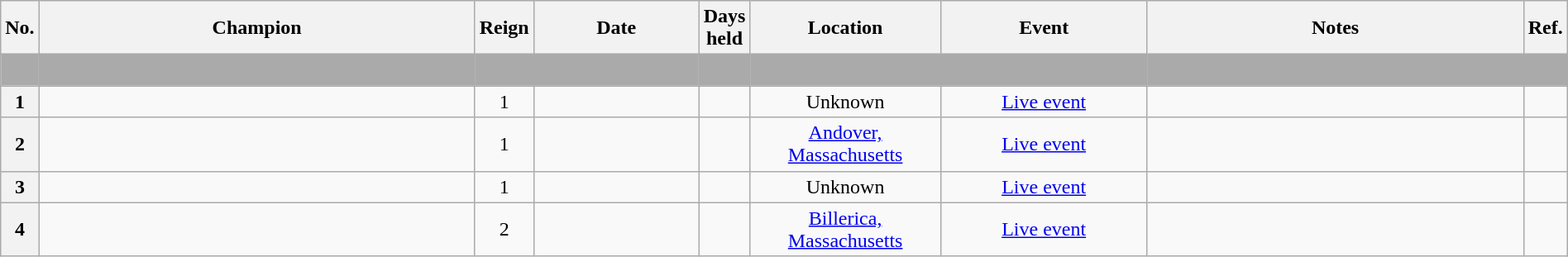<table class="wikitable sortable" style="text-align: center" width=100%>
<tr>
<th width=0 data-sort-type="number">No.</th>
<th width=32%>Champion</th>
<th width=0>Reign</th>
<th width=12%>Date</th>
<th width=0 data-sort-type="number">Days held</th>
<th width=13%>Location</th>
<th width=15%>Event</th>
<th width=60% class="unsortable">Notes</th>
<th width=0 class="unsortable">Ref.</th>
</tr>
<tr>
<td style="background: #aaaaaa;"></td>
<td style="background: #aaaaaa;"> </td>
<td style="background: #aaaaaa;"> </td>
<td style="background: #aaaaaa;"> </td>
<td style="background: #aaaaaa;"> </td>
<td style="background: #aaaaaa;"> </td>
<td style="background: #aaaaaa;"> </td>
<td style="background: #aaaaaa;"> </td>
<td style="background: #aaaaaa;"> </td>
</tr>
<tr>
<th>1</th>
<td></td>
<td>1</td>
<td></td>
<td></td>
<td>Unknown</td>
<td><a href='#'>Live event</a></td>
<td align=left> </td>
<td></td>
</tr>
<tr>
<th>2</th>
<td></td>
<td>1</td>
<td></td>
<td></td>
<td><a href='#'>Andover, Massachusetts</a></td>
<td><a href='#'>Live event</a></td>
<td align=left> </td>
<td></td>
</tr>
<tr>
<th>3</th>
<td></td>
<td>1</td>
<td></td>
<td></td>
<td>Unknown</td>
<td><a href='#'>Live event</a></td>
<td align=left> </td>
<td></td>
</tr>
<tr>
<th>4</th>
<td></td>
<td>2</td>
<td></td>
<td></td>
<td><a href='#'>Billerica, Massachusetts</a></td>
<td><a href='#'>Live event</a></td>
<td align=left> </td>
<td></td>
</tr>
</table>
